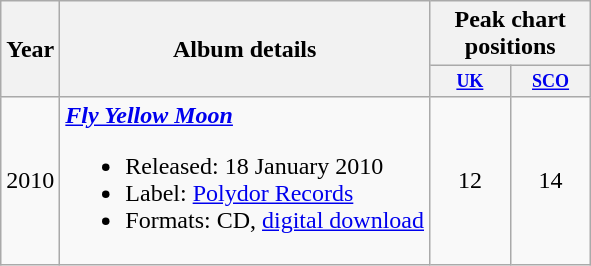<table class="wikitable" style="text-align:center;">
<tr>
<th rowspan="2">Year</th>
<th rowspan="2">Album details</th>
<th colspan="2">Peak chart positions</th>
</tr>
<tr>
<th style="width:4em;font-size:75%;"><a href='#'>UK</a><br></th>
<th style="width:4em;font-size:75%;"><a href='#'>SCO</a><br></th>
</tr>
<tr>
<td>2010</td>
<td align=left><strong><em><a href='#'>Fly Yellow Moon</a></em></strong><br><ul><li>Released: 18 January 2010</li><li>Label: <a href='#'>Polydor Records</a></li><li>Formats: CD, <a href='#'>digital download</a></li></ul></td>
<td>12</td>
<td>14</td>
</tr>
</table>
